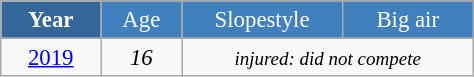<table class="wikitable" style="font-size:95%; text-align:center; border:grey solid 1px; border-collapse:collapse;" width="25%">
<tr style="background-color:#369; color:white;">
<td rowspan="2" colspan="1" width="4%"><strong>Year</strong></td>
</tr>
<tr style="background-color:#4180be; color:white;">
<td width="3%">Age</td>
<td width="5%">Slopestyle</td>
<td width="8%">Big air</td>
</tr>
<tr style="background-color:#8CB2D8; color:white;">
</tr>
<tr>
<td><a href='#'>2019</a></td>
<td><em>16</em></td>
<td colspan=2><em><small>injured: did not compete</small></em></td>
</tr>
</table>
